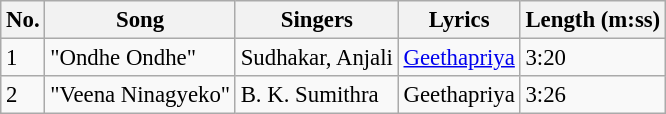<table class="wikitable" style="font-size:95%;">
<tr>
<th>No.</th>
<th>Song</th>
<th>Singers</th>
<th>Lyrics</th>
<th>Length (m:ss)</th>
</tr>
<tr>
<td>1</td>
<td>"Ondhe Ondhe"</td>
<td>Sudhakar, Anjali</td>
<td><a href='#'>Geethapriya</a></td>
<td>3:20</td>
</tr>
<tr>
<td>2</td>
<td>"Veena Ninagyeko"</td>
<td>B. K. Sumithra</td>
<td>Geethapriya</td>
<td>3:26</td>
</tr>
</table>
